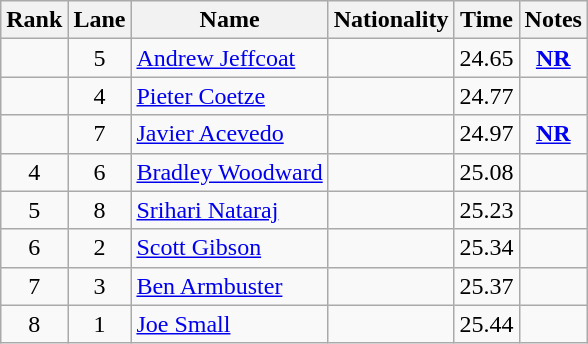<table class="wikitable sortable" style="text-align:center">
<tr>
<th>Rank</th>
<th>Lane</th>
<th>Name</th>
<th>Nationality</th>
<th>Time</th>
<th>Notes</th>
</tr>
<tr>
<td></td>
<td>5</td>
<td align="left"><a href='#'>Andrew Jeffcoat</a></td>
<td align="left"></td>
<td>24.65</td>
<td><strong><a href='#'>NR</a></strong></td>
</tr>
<tr>
<td></td>
<td>4</td>
<td align="left"><a href='#'>Pieter Coetze</a></td>
<td align="left"></td>
<td>24.77</td>
<td></td>
</tr>
<tr>
<td></td>
<td>7</td>
<td align="left"><a href='#'>Javier Acevedo</a></td>
<td align="left"></td>
<td>24.97</td>
<td><strong><a href='#'>NR</a></strong></td>
</tr>
<tr>
<td>4</td>
<td>6</td>
<td align="left"><a href='#'>Bradley Woodward</a></td>
<td align="left"></td>
<td>25.08</td>
<td></td>
</tr>
<tr>
<td>5</td>
<td>8</td>
<td align="left"><a href='#'>Srihari Nataraj</a></td>
<td align="left"></td>
<td>25.23</td>
<td></td>
</tr>
<tr>
<td>6</td>
<td>2</td>
<td align="left"><a href='#'>Scott Gibson</a></td>
<td align="left"></td>
<td>25.34</td>
<td></td>
</tr>
<tr>
<td>7</td>
<td>3</td>
<td align="left"><a href='#'>Ben Armbuster</a></td>
<td align="left"></td>
<td>25.37</td>
<td></td>
</tr>
<tr>
<td>8</td>
<td>1</td>
<td align="left"><a href='#'>Joe Small</a></td>
<td align="left"></td>
<td>25.44</td>
<td></td>
</tr>
</table>
